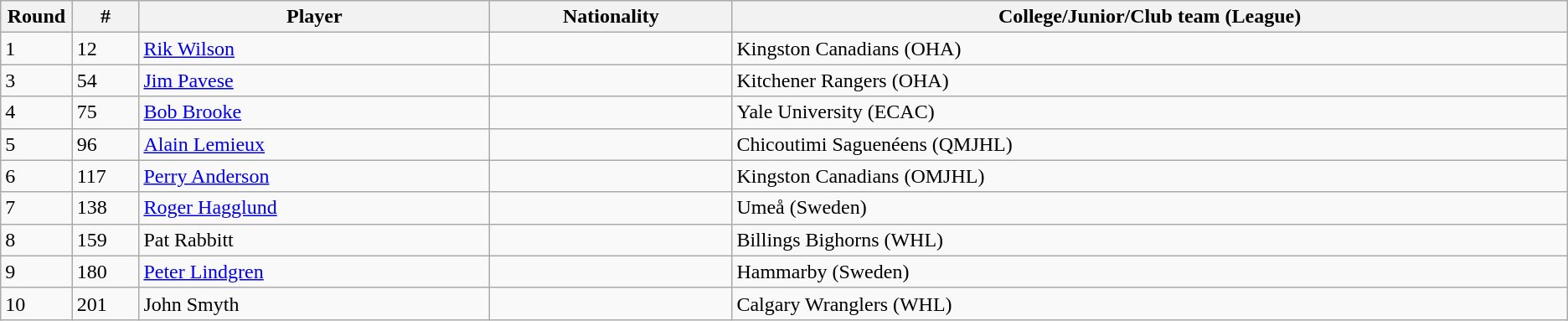<table class="wikitable">
<tr align="center">
<th bgcolor="#DDDDFF" width="4.0%">Round</th>
<th bgcolor="#DDDDFF" width="4.0%">#</th>
<th bgcolor="#DDDDFF" width="21.0%">Player</th>
<th bgcolor="#DDDDFF" width="14.5%">Nationality</th>
<th bgcolor="#DDDDFF" width="50.0%">College/Junior/Club team (League)</th>
</tr>
<tr>
<td>1</td>
<td>12</td>
<td><a href='#'>Rik Wilson</a></td>
<td></td>
<td>Kingston Canadians (OHA)</td>
</tr>
<tr>
<td>3</td>
<td>54</td>
<td><a href='#'>Jim Pavese</a></td>
<td></td>
<td>Kitchener Rangers (OHA)</td>
</tr>
<tr>
<td>4</td>
<td>75</td>
<td><a href='#'>Bob Brooke</a></td>
<td></td>
<td>Yale University (ECAC)</td>
</tr>
<tr>
<td>5</td>
<td>96</td>
<td><a href='#'>Alain Lemieux</a></td>
<td></td>
<td>Chicoutimi Saguenéens (QMJHL)</td>
</tr>
<tr>
<td>6</td>
<td>117</td>
<td><a href='#'>Perry Anderson</a></td>
<td></td>
<td>Kingston Canadians (OMJHL)</td>
</tr>
<tr>
<td>7</td>
<td>138</td>
<td><a href='#'>Roger Hagglund</a></td>
<td></td>
<td>Umeå (Sweden)</td>
</tr>
<tr>
<td>8</td>
<td>159</td>
<td>Pat Rabbitt</td>
<td></td>
<td>Billings Bighorns (WHL)</td>
</tr>
<tr>
<td>9</td>
<td>180</td>
<td><a href='#'>Peter Lindgren</a></td>
<td></td>
<td>Hammarby (Sweden)</td>
</tr>
<tr>
<td>10</td>
<td>201</td>
<td>John Smyth</td>
<td></td>
<td>Calgary Wranglers (WHL)</td>
</tr>
</table>
